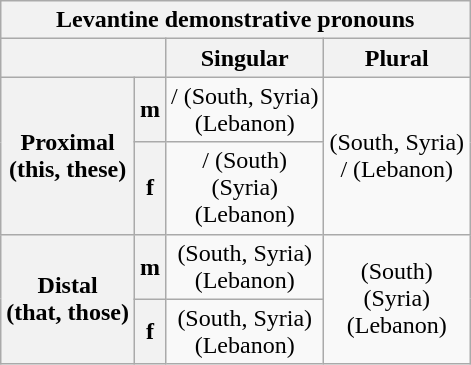<table class="wikitable" style="text-align:center;">
<tr>
<th colspan="4">Levantine demonstrative pronouns</th>
</tr>
<tr>
<th colspan="2"></th>
<th>Singular</th>
<th>Plural</th>
</tr>
<tr>
<th rowspan="2">Proximal<br>(this, these)</th>
<th>m</th>
<td>  /   (South, Syria)<br>  (Lebanon)</td>
<td rowspan="2">  (South, Syria)<br>  /   (Lebanon)</td>
</tr>
<tr>
<th>f</th>
<td>  /   (South)<br>  (Syria)<br>  (Lebanon)</td>
</tr>
<tr>
<th rowspan="2">Distal<br>(that, those)</th>
<th>m</th>
<td>  (South, Syria)<br>  (Lebanon)</td>
<td rowspan="2">  (South)<br>  (Syria)<br>  (Lebanon)</td>
</tr>
<tr>
<th>f</th>
<td>  (South, Syria)<br>  (Lebanon)</td>
</tr>
</table>
